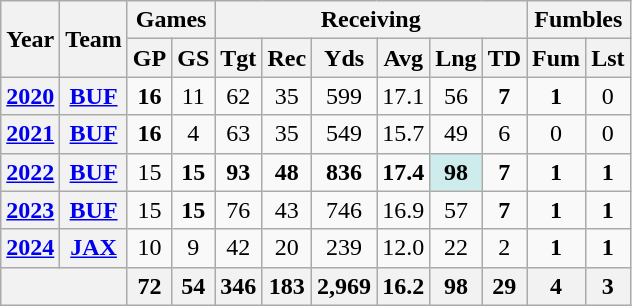<table class="wikitable" style="text-align:center;">
<tr>
<th rowspan="2">Year</th>
<th rowspan="2">Team</th>
<th colspan="2">Games</th>
<th colspan="6">Receiving</th>
<th colspan="2">Fumbles</th>
</tr>
<tr>
<th>GP</th>
<th>GS</th>
<th>Tgt</th>
<th>Rec</th>
<th>Yds</th>
<th>Avg</th>
<th>Lng</th>
<th>TD</th>
<th>Fum</th>
<th>Lst</th>
</tr>
<tr>
<th><a href='#'>2020</a></th>
<th><a href='#'>BUF</a></th>
<td><strong>16</strong></td>
<td>11</td>
<td>62</td>
<td>35</td>
<td>599</td>
<td>17.1</td>
<td>56</td>
<td><strong>7</strong></td>
<td><strong>1</strong></td>
<td>0</td>
</tr>
<tr>
<th><a href='#'>2021</a></th>
<th><a href='#'>BUF</a></th>
<td><strong>16</strong></td>
<td>4</td>
<td>63</td>
<td>35</td>
<td>549</td>
<td>15.7</td>
<td>49</td>
<td>6</td>
<td>0</td>
<td>0</td>
</tr>
<tr>
<th><a href='#'>2022</a></th>
<th><a href='#'>BUF</a></th>
<td>15</td>
<td><strong>15</strong></td>
<td><strong>93</strong></td>
<td><strong>48</strong></td>
<td><strong>836</strong></td>
<td><strong>17.4</strong></td>
<td style="background:#cfecec;"><strong>98</strong></td>
<td><strong>7</strong></td>
<td><strong>1</strong></td>
<td><strong>1</strong></td>
</tr>
<tr>
<th><a href='#'>2023</a></th>
<th><a href='#'>BUF</a></th>
<td>15</td>
<td><strong>15</strong></td>
<td>76</td>
<td>43</td>
<td>746</td>
<td>16.9</td>
<td>57</td>
<td><strong>7</strong></td>
<td><strong>1</strong></td>
<td><strong>1</strong></td>
</tr>
<tr>
<th><a href='#'>2024</a></th>
<th><a href='#'>JAX</a></th>
<td>10</td>
<td>9</td>
<td>42</td>
<td>20</td>
<td>239</td>
<td>12.0</td>
<td>22</td>
<td>2</td>
<td><strong>1</strong></td>
<td><strong>1</strong></td>
</tr>
<tr>
<th colspan="2"></th>
<th>72</th>
<th>54</th>
<th>346</th>
<th>183</th>
<th>2,969</th>
<th>16.2</th>
<th>98</th>
<th>29</th>
<th>4</th>
<th>3</th>
</tr>
</table>
